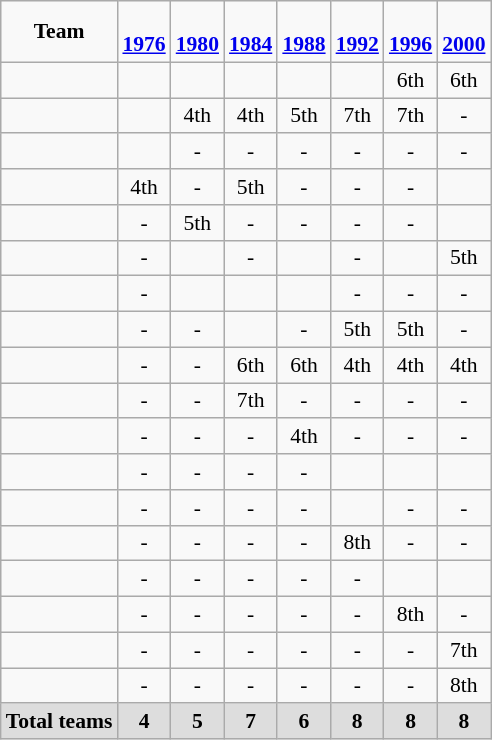<table class="wikitable" style="text-align:center; font-size:90%">
<tr bgcolor=>
<td><strong>Team</strong></td>
<td><strong><br><a href='#'>1976</a></strong></td>
<td><strong><br><a href='#'>1980</a></strong></td>
<td><strong><br><a href='#'>1984</a></strong></td>
<td><strong><br><a href='#'>1988</a></strong></td>
<td><strong><br><a href='#'>1992</a></strong></td>
<td><strong><br><a href='#'>1996</a></strong></td>
<td><strong><br><a href='#'>2000</a></strong></td>
</tr>
<tr>
<td align=left></td>
<td></td>
<td></td>
<td></td>
<td></td>
<td></td>
<td>6th</td>
<td>6th</td>
</tr>
<tr>
<td align=left></td>
<td></td>
<td>4th</td>
<td>4th</td>
<td>5th</td>
<td>7th</td>
<td>7th</td>
<td>-</td>
</tr>
<tr>
<td align=left></td>
<td></td>
<td>-</td>
<td>-</td>
<td>-</td>
<td>-</td>
<td>-</td>
<td>-</td>
</tr>
<tr>
<td align=left></td>
<td>4th</td>
<td>-</td>
<td>5th</td>
<td>-</td>
<td>-</td>
<td>-</td>
<td></td>
</tr>
<tr>
<td align=left></td>
<td>-</td>
<td>5th</td>
<td>-</td>
<td>-</td>
<td>-</td>
<td>-</td>
</tr>
<tr>
<td align=left></td>
<td>-</td>
<td></td>
<td>-</td>
<td></td>
<td>-</td>
<td></td>
<td>5th</td>
</tr>
<tr>
<td align=left></td>
<td>-</td>
<td></td>
<td></td>
<td></td>
<td>-</td>
<td>-</td>
<td>-</td>
</tr>
<tr>
<td align=left></td>
<td>-</td>
<td>-</td>
<td></td>
<td>-</td>
<td>5th</td>
<td>5th</td>
<td>-</td>
</tr>
<tr>
<td align=left></td>
<td>-</td>
<td>-</td>
<td>6th</td>
<td>6th</td>
<td>4th</td>
<td>4th</td>
<td>4th</td>
</tr>
<tr>
<td align=left></td>
<td>-</td>
<td>-</td>
<td>7th</td>
<td>-</td>
<td>-</td>
<td>-</td>
<td>-</td>
</tr>
<tr>
<td align=left></td>
<td>-</td>
<td>-</td>
<td>-</td>
<td>4th</td>
<td>-</td>
<td>-</td>
<td>-</td>
</tr>
<tr>
<td align=left></td>
<td>-</td>
<td>-</td>
<td>-</td>
<td>-</td>
<td></td>
<td></td>
<td></td>
</tr>
<tr>
<td align=left></td>
<td>-</td>
<td>-</td>
<td>-</td>
<td>-</td>
<td></td>
<td>-</td>
<td>-</td>
</tr>
<tr>
<td align=left></td>
<td>-</td>
<td>-</td>
<td>-</td>
<td>-</td>
<td>8th</td>
<td>-</td>
<td>-</td>
</tr>
<tr>
<td align=left></td>
<td>-</td>
<td>-</td>
<td>-</td>
<td>-</td>
<td>-</td>
<td></td>
<td></td>
</tr>
<tr>
<td align=left></td>
<td>-</td>
<td>-</td>
<td>-</td>
<td>-</td>
<td>-</td>
<td>8th</td>
<td>-</td>
</tr>
<tr>
<td align=left></td>
<td>-</td>
<td>-</td>
<td>-</td>
<td>-</td>
<td>-</td>
<td>-</td>
<td>7th</td>
</tr>
<tr>
<td align=left></td>
<td>-</td>
<td>-</td>
<td>-</td>
<td>-</td>
<td>-</td>
<td>-</td>
<td>8th</td>
</tr>
<tr style="background:#ddd" class="sortbottom">
<td align=left><strong>Total teams</strong></td>
<td><strong>4</strong></td>
<td><strong>5</strong></td>
<td><strong>7</strong></td>
<td><strong>6</strong></td>
<td><strong>8</strong></td>
<td><strong>8</strong></td>
<td><strong>8</strong></td>
</tr>
</table>
